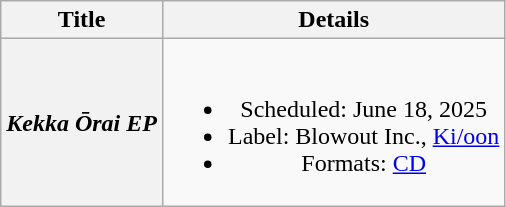<table class="wikitable plainrowheaders" style="text-align:center">
<tr>
<th scope="col" >Title</th>
<th scope="col" >Details<br></th>
</tr>
<tr>
<th scope="row"><em>Kekka Ōrai EP</em></th>
<td><br><ul><li>Scheduled: June 18, 2025</li><li>Label: Blowout Inc., <a href='#'>Ki/oon</a></li><li>Formats: <a href='#'>CD</a></li></ul></td>
</tr>
</table>
